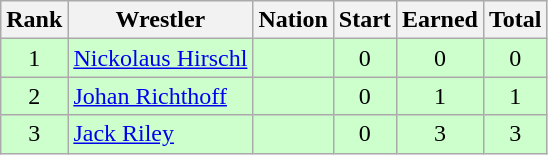<table class="wikitable sortable" style="text-align:center;">
<tr>
<th>Rank</th>
<th>Wrestler</th>
<th>Nation</th>
<th>Start</th>
<th>Earned</th>
<th>Total</th>
</tr>
<tr style="background:#cfc;">
<td>1</td>
<td align=left><a href='#'>Nickolaus Hirschl</a></td>
<td align=left></td>
<td>0</td>
<td>0</td>
<td>0</td>
</tr>
<tr style="background:#cfc;">
<td>2</td>
<td align=left><a href='#'>Johan Richthoff</a></td>
<td align=left></td>
<td>0</td>
<td>1</td>
<td>1</td>
</tr>
<tr style="background:#cfc;">
<td>3</td>
<td align=left><a href='#'>Jack Riley</a></td>
<td align=left></td>
<td>0</td>
<td>3</td>
<td>3</td>
</tr>
</table>
